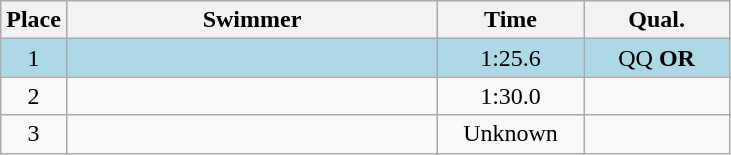<table class=wikitable style="text-align:center">
<tr>
<th>Place</th>
<th width=240>Swimmer</th>
<th width=90>Time</th>
<th width=90>Qual.</th>
</tr>
<tr bgcolor=lightblue>
<td>1</td>
<td align=left></td>
<td>1:25.6</td>
<td>QQ <strong>OR</strong></td>
</tr>
<tr>
<td>2</td>
<td align=left></td>
<td>1:30.0</td>
<td></td>
</tr>
<tr>
<td>3</td>
<td align=left></td>
<td>Unknown</td>
<td></td>
</tr>
</table>
